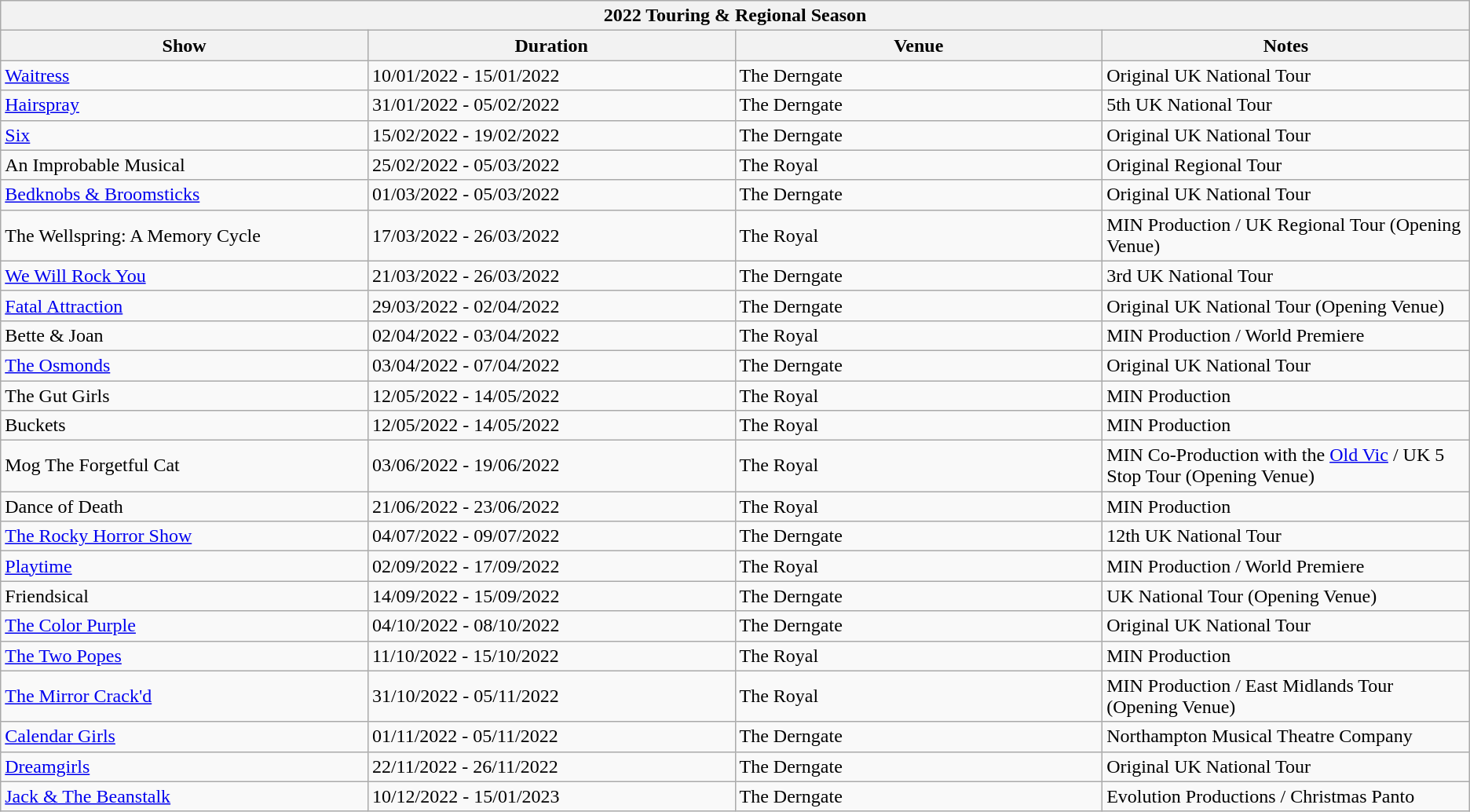<table class="wikitable collapsible autocollapse">
<tr>
<th colspan="4">2022 Touring & Regional Season </th>
</tr>
<tr>
<th width="10%">Show</th>
<th width="10%">Duration</th>
<th width="10%">Venue</th>
<th width="10%">Notes</th>
</tr>
<tr>
<td><a href='#'>Waitress</a></td>
<td>10/01/2022 - 15/01/2022</td>
<td>The Derngate</td>
<td>Original UK National Tour</td>
</tr>
<tr>
<td><a href='#'>Hairspray</a></td>
<td>31/01/2022 - 05/02/2022</td>
<td>The Derngate</td>
<td>5th UK National Tour</td>
</tr>
<tr>
<td><a href='#'>Six</a></td>
<td>15/02/2022 - 19/02/2022</td>
<td>The Derngate</td>
<td>Original UK National Tour</td>
</tr>
<tr>
<td>An Improbable Musical</td>
<td>25/02/2022 - 05/03/2022</td>
<td>The Royal</td>
<td>Original Regional Tour</td>
</tr>
<tr>
<td><a href='#'>Bedknobs & Broomsticks</a></td>
<td>01/03/2022 - 05/03/2022</td>
<td>The Derngate</td>
<td>Original UK National Tour</td>
</tr>
<tr>
<td>The Wellspring: A Memory Cycle</td>
<td>17/03/2022 - 26/03/2022</td>
<td>The Royal</td>
<td>MIN Production / UK Regional Tour (Opening Venue)</td>
</tr>
<tr>
<td><a href='#'>We Will Rock You</a></td>
<td>21/03/2022 - 26/03/2022</td>
<td>The Derngate</td>
<td>3rd UK National Tour</td>
</tr>
<tr>
<td><a href='#'>Fatal Attraction</a></td>
<td>29/03/2022 - 02/04/2022</td>
<td>The Derngate</td>
<td>Original UK National Tour (Opening Venue)</td>
</tr>
<tr>
<td>Bette & Joan</td>
<td>02/04/2022 - 03/04/2022</td>
<td>The Royal</td>
<td>MIN Production / World Premiere</td>
</tr>
<tr>
<td><a href='#'>The Osmonds</a></td>
<td>03/04/2022 - 07/04/2022</td>
<td>The Derngate</td>
<td>Original UK National Tour</td>
</tr>
<tr>
<td>The Gut Girls</td>
<td>12/05/2022 - 14/05/2022</td>
<td>The Royal</td>
<td>MIN Production</td>
</tr>
<tr>
<td>Buckets</td>
<td>12/05/2022 - 14/05/2022</td>
<td>The Royal</td>
<td>MIN Production</td>
</tr>
<tr>
<td>Mog The Forgetful Cat</td>
<td>03/06/2022 - 19/06/2022</td>
<td>The Royal</td>
<td>MIN Co-Production with the <a href='#'>Old Vic</a> / UK 5 Stop Tour (Opening Venue)</td>
</tr>
<tr>
<td>Dance of Death</td>
<td>21/06/2022 - 23/06/2022</td>
<td>The Royal</td>
<td>MIN Production</td>
</tr>
<tr>
<td><a href='#'>The Rocky Horror Show</a></td>
<td>04/07/2022 - 09/07/2022</td>
<td>The Derngate</td>
<td>12th UK National Tour</td>
</tr>
<tr>
<td><a href='#'>Playtime</a></td>
<td>02/09/2022 - 17/09/2022</td>
<td>The Royal</td>
<td>MIN Production / World Premiere</td>
</tr>
<tr>
<td>Friendsical</td>
<td>14/09/2022 - 15/09/2022</td>
<td>The Derngate</td>
<td>UK National Tour (Opening Venue)</td>
</tr>
<tr>
<td><a href='#'>The Color Purple</a></td>
<td>04/10/2022 - 08/10/2022</td>
<td>The Derngate</td>
<td>Original UK National Tour</td>
</tr>
<tr>
<td><a href='#'>The Two Popes</a></td>
<td>11/10/2022 - 15/10/2022</td>
<td>The Royal</td>
<td>MIN Production</td>
</tr>
<tr>
<td><a href='#'>The Mirror Crack'd</a></td>
<td>31/10/2022 - 05/11/2022</td>
<td>The Royal</td>
<td>MIN Production / East Midlands Tour (Opening Venue)</td>
</tr>
<tr>
<td><a href='#'>Calendar Girls</a></td>
<td>01/11/2022 - 05/11/2022</td>
<td>The Derngate</td>
<td>Northampton Musical Theatre Company</td>
</tr>
<tr>
<td><a href='#'>Dreamgirls</a></td>
<td>22/11/2022 - 26/11/2022</td>
<td>The Derngate</td>
<td>Original UK National Tour</td>
</tr>
<tr>
<td><a href='#'>Jack & The Beanstalk</a></td>
<td>10/12/2022 - 15/01/2023</td>
<td>The Derngate</td>
<td>Evolution Productions / Christmas Panto</td>
</tr>
</table>
